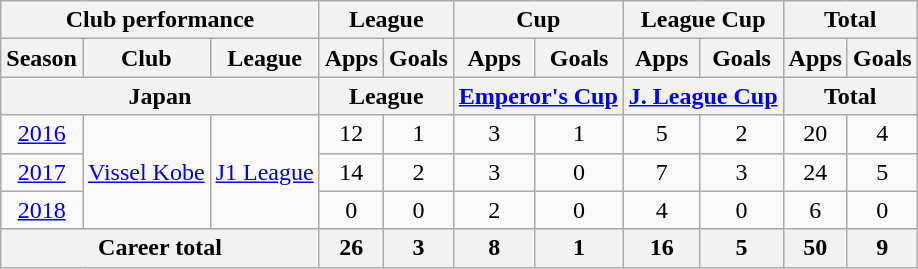<table class="wikitable" style="text-align:center">
<tr>
<th colspan=3>Club performance</th>
<th colspan=2>League</th>
<th colspan=2>Cup</th>
<th colspan=2>League Cup</th>
<th colspan=2>Total</th>
</tr>
<tr>
<th>Season</th>
<th>Club</th>
<th>League</th>
<th>Apps</th>
<th>Goals</th>
<th>Apps</th>
<th>Goals</th>
<th>Apps</th>
<th>Goals</th>
<th>Apps</th>
<th>Goals</th>
</tr>
<tr>
<th colspan=3>Japan</th>
<th colspan=2>League</th>
<th colspan=2><a href='#'>Emperor's Cup</a></th>
<th colspan=2><a href='#'>J. League Cup</a></th>
<th colspan=2>Total</th>
</tr>
<tr>
<td><a href='#'>2016</a></td>
<td rowspan="3"><a href='#'>Vissel Kobe</a></td>
<td rowspan="3"><a href='#'>J1 League</a></td>
<td>12</td>
<td>1</td>
<td>3</td>
<td>1</td>
<td>5</td>
<td>2</td>
<td>20</td>
<td>4</td>
</tr>
<tr>
<td><a href='#'>2017</a></td>
<td>14</td>
<td>2</td>
<td>3</td>
<td>0</td>
<td>7</td>
<td>3</td>
<td>24</td>
<td>5</td>
</tr>
<tr>
<td><a href='#'>2018</a></td>
<td>0</td>
<td>0</td>
<td>2</td>
<td>0</td>
<td>4</td>
<td>0</td>
<td>6</td>
<td>0</td>
</tr>
<tr>
<th colspan=3>Career total</th>
<th>26</th>
<th>3</th>
<th>8</th>
<th>1</th>
<th>16</th>
<th>5</th>
<th>50</th>
<th>9</th>
</tr>
</table>
